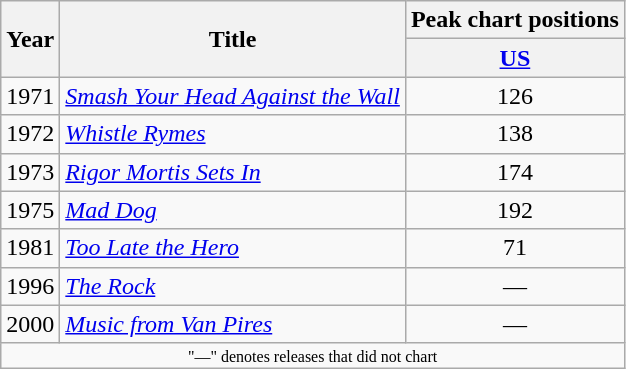<table class="wikitable">
<tr>
<th rowspan="2">Year</th>
<th rowspan="2">Title</th>
<th>Peak chart positions</th>
</tr>
<tr>
<th><a href='#'>US</a></th>
</tr>
<tr>
<td>1971</td>
<td><em><a href='#'>Smash Your Head Against the Wall</a></em></td>
<td align="center">126</td>
</tr>
<tr>
<td>1972</td>
<td><em><a href='#'>Whistle Rymes</a></em></td>
<td align="center">138</td>
</tr>
<tr>
<td>1973</td>
<td><em><a href='#'>Rigor Mortis Sets In</a></em></td>
<td align="center">174</td>
</tr>
<tr>
<td>1975</td>
<td><em><a href='#'>Mad Dog</a></em></td>
<td align="center">192</td>
</tr>
<tr>
<td>1981</td>
<td><em><a href='#'>Too Late the Hero</a></em></td>
<td align="center">71</td>
</tr>
<tr>
<td>1996</td>
<td><em><a href='#'>The Rock</a></em></td>
<td align="center">—</td>
</tr>
<tr>
<td>2000</td>
<td><em><a href='#'>Music from Van Pires</a></em></td>
<td align="center">—</td>
</tr>
<tr>
<td colspan="3" align="center" style="font-size:8pt">"—" denotes releases that did not chart</td>
</tr>
</table>
